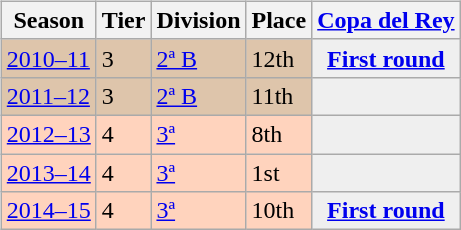<table>
<tr>
<td valign="top" width=0%><br><table class="wikitable">
<tr style="background:#f0f6fa;">
<th>Season</th>
<th>Tier</th>
<th>Division</th>
<th>Place</th>
<th><a href='#'>Copa del Rey</a></th>
</tr>
<tr>
<td style="background:#DEC5AB;"><a href='#'>2010–11</a></td>
<td style="background:#DEC5AB;">3</td>
<td style="background:#DEC5AB;"><a href='#'>2ª B</a></td>
<td style="background:#DEC5AB;">12th</td>
<th style="background:#efefef;"><a href='#'>First round</a></th>
</tr>
<tr>
<td style="background:#DEC5AB;"><a href='#'>2011–12</a></td>
<td style="background:#DEC5AB;">3</td>
<td style="background:#DEC5AB;"><a href='#'>2ª B</a></td>
<td style="background:#DEC5AB;">11th</td>
<th style="background:#efefef;"></th>
</tr>
<tr>
<td style="background:#FFD3BD;"><a href='#'>2012–13</a></td>
<td style="background:#FFD3BD;">4</td>
<td style="background:#FFD3BD;"><a href='#'>3ª</a></td>
<td style="background:#FFD3BD;">8th</td>
<td style="background:#efefef;"></td>
</tr>
<tr>
<td style="background:#FFD3BD;"><a href='#'>2013–14</a></td>
<td style="background:#FFD3BD;">4</td>
<td style="background:#FFD3BD;"><a href='#'>3ª</a></td>
<td style="background:#FFD3BD;">1st</td>
<td style="background:#efefef;"></td>
</tr>
<tr>
<td style="background:#FFD3BD;"><a href='#'>2014–15</a></td>
<td style="background:#FFD3BD;">4</td>
<td style="background:#FFD3BD;"><a href='#'>3ª</a></td>
<td style="background:#FFD3BD;">10th</td>
<th style="background:#efefef;"><a href='#'>First round</a></th>
</tr>
</table>
</td>
</tr>
</table>
